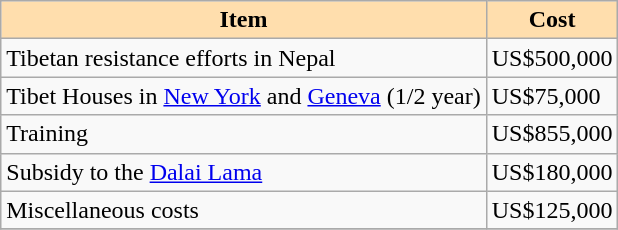<table class="wikitable" style="text-align:left;">
<tr>
<th style="background: #ffdead;">Item</th>
<th style="background: #ffdead;">Cost</th>
</tr>
<tr>
<td>Tibetan resistance efforts in Nepal</td>
<td>US$500,000</td>
</tr>
<tr>
<td>Tibet Houses in <a href='#'>New York</a> and <a href='#'>Geneva</a> (1/2 year)</td>
<td>US$75,000</td>
</tr>
<tr>
<td>Training</td>
<td>US$855,000</td>
</tr>
<tr>
<td>Subsidy to the <a href='#'>Dalai Lama</a></td>
<td>US$180,000</td>
</tr>
<tr>
<td>Miscellaneous costs</td>
<td>US$125,000</td>
</tr>
<tr>
</tr>
</table>
